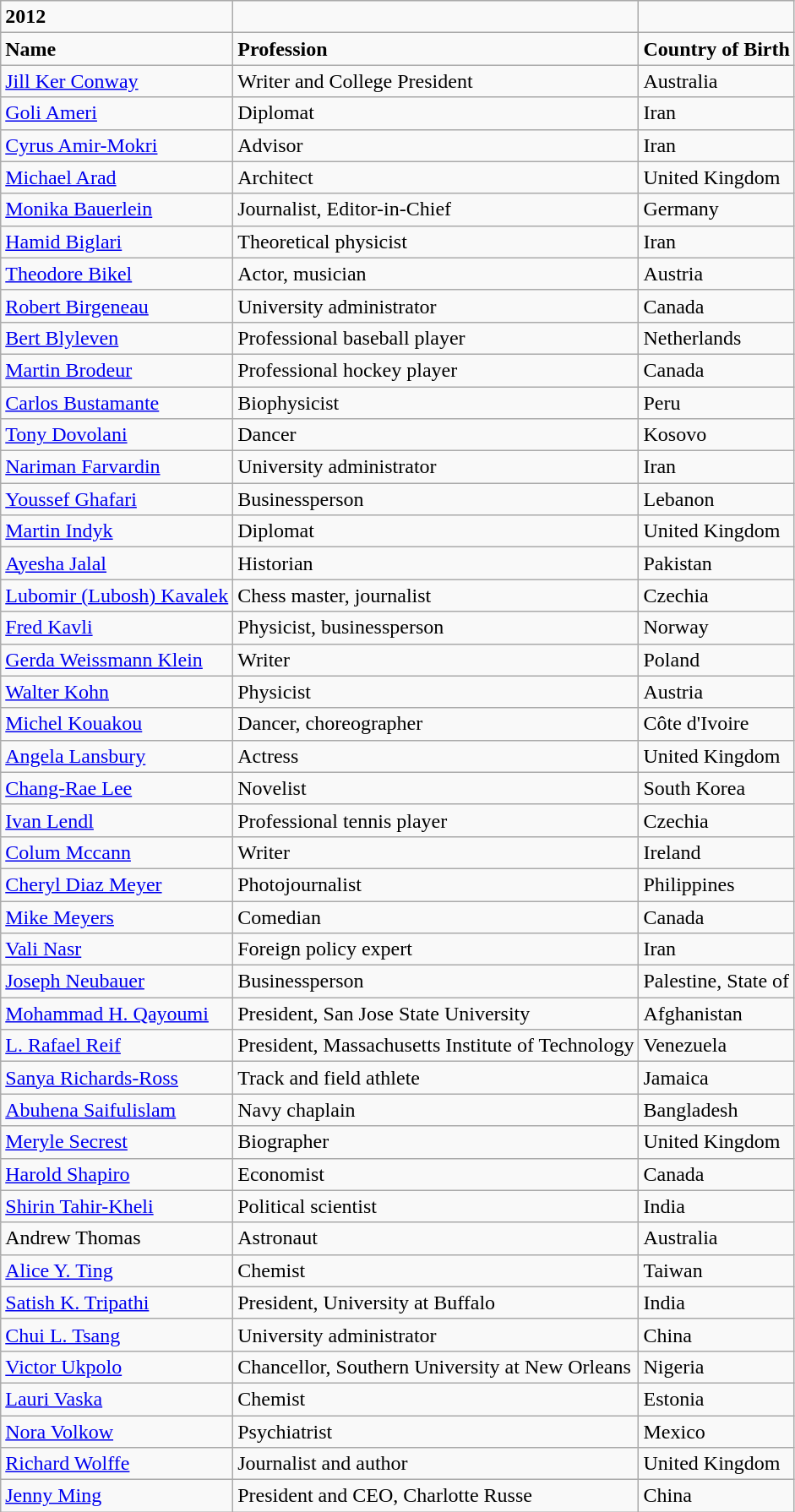<table class="wikitable">
<tr>
<td><strong>2012</strong></td>
<td></td>
<td></td>
</tr>
<tr>
<td><strong>Name</strong></td>
<td><strong>Profession</strong></td>
<td><strong>Country of Birth</strong></td>
</tr>
<tr>
<td><a href='#'>Jill Ker Conway</a></td>
<td>Writer  and College President</td>
<td>Australia</td>
</tr>
<tr>
<td><a href='#'>Goli Ameri</a></td>
<td>Diplomat</td>
<td>Iran</td>
</tr>
<tr>
<td><a href='#'>Cyrus Amir-Mokri</a></td>
<td>Advisor</td>
<td>Iran</td>
</tr>
<tr>
<td><a href='#'>Michael Arad</a></td>
<td>Architect</td>
<td>United Kingdom</td>
</tr>
<tr>
<td><a href='#'>Monika Bauerlein</a></td>
<td>Journalist,  Editor-in-Chief</td>
<td>Germany</td>
</tr>
<tr>
<td><a href='#'>Hamid Biglari</a></td>
<td>Theoretical physicist</td>
<td>Iran</td>
</tr>
<tr>
<td><a href='#'>Theodore Bikel</a></td>
<td>Actor, musician</td>
<td>Austria</td>
</tr>
<tr>
<td><a href='#'>Robert Birgeneau</a></td>
<td>University  administrator</td>
<td>Canada</td>
</tr>
<tr>
<td><a href='#'>Bert Blyleven</a></td>
<td>Professional  baseball player</td>
<td>Netherlands</td>
</tr>
<tr>
<td><a href='#'>Martin Brodeur</a></td>
<td>Professional  hockey player</td>
<td>Canada</td>
</tr>
<tr>
<td><a href='#'>Carlos Bustamante</a></td>
<td>Biophysicist</td>
<td>Peru</td>
</tr>
<tr>
<td><a href='#'>Tony Dovolani</a></td>
<td>Dancer</td>
<td>Kosovo</td>
</tr>
<tr>
<td><a href='#'>Nariman Farvardin</a></td>
<td>University  administrator</td>
<td>Iran</td>
</tr>
<tr>
<td><a href='#'>Youssef Ghafari</a></td>
<td>Businessperson</td>
<td>Lebanon</td>
</tr>
<tr>
<td><a href='#'>Martin Indyk</a></td>
<td>Diplomat</td>
<td>United Kingdom</td>
</tr>
<tr>
<td><a href='#'>Ayesha Jalal</a></td>
<td>Historian</td>
<td>Pakistan</td>
</tr>
<tr>
<td><a href='#'>Lubomir (Lubosh) Kavalek</a></td>
<td>Chess master, journalist</td>
<td>Czechia</td>
</tr>
<tr>
<td><a href='#'>Fred Kavli</a></td>
<td>Physicist,  businessperson</td>
<td>Norway</td>
</tr>
<tr>
<td><a href='#'>Gerda Weissmann Klein</a></td>
<td>Writer</td>
<td>Poland</td>
</tr>
<tr>
<td><a href='#'>Walter Kohn</a></td>
<td>Physicist</td>
<td>Austria</td>
</tr>
<tr>
<td><a href='#'>Michel Kouakou</a></td>
<td>Dancer, choreographer</td>
<td>Côte d'Ivoire</td>
</tr>
<tr>
<td><a href='#'>Angela Lansbury</a></td>
<td>Actress</td>
<td>United Kingdom</td>
</tr>
<tr>
<td><a href='#'>Chang-Rae Lee</a></td>
<td>Novelist</td>
<td>South Korea</td>
</tr>
<tr>
<td><a href='#'>Ivan Lendl</a></td>
<td>Professional  tennis player</td>
<td>Czechia</td>
</tr>
<tr>
<td><a href='#'>Colum Mccann</a></td>
<td>Writer</td>
<td>Ireland</td>
</tr>
<tr>
<td><a href='#'>Cheryl Diaz Meyer</a></td>
<td>Photojournalist</td>
<td>Philippines</td>
</tr>
<tr>
<td><a href='#'>Mike Meyers</a></td>
<td>Comedian</td>
<td>Canada</td>
</tr>
<tr>
<td><a href='#'>Vali Nasr</a></td>
<td>Foreign policy expert</td>
<td>Iran</td>
</tr>
<tr>
<td><a href='#'>Joseph Neubauer</a></td>
<td>Businessperson</td>
<td>Palestine, State of</td>
</tr>
<tr>
<td><a href='#'>Mohammad H. Qayoumi</a></td>
<td>President,  San Jose State University</td>
<td>Afghanistan</td>
</tr>
<tr>
<td><a href='#'>L. Rafael Reif</a></td>
<td>President,  Massachusetts Institute of Technology</td>
<td>Venezuela</td>
</tr>
<tr>
<td><a href='#'>Sanya Richards-Ross</a></td>
<td>Track  and field athlete</td>
<td>Jamaica</td>
</tr>
<tr>
<td><a href='#'>Abuhena Saifulislam</a></td>
<td>Navy  chaplain</td>
<td>Bangladesh</td>
</tr>
<tr>
<td><a href='#'>Meryle Secrest</a></td>
<td>Biographer</td>
<td>United Kingdom</td>
</tr>
<tr>
<td><a href='#'>Harold Shapiro</a></td>
<td>Economist</td>
<td>Canada</td>
</tr>
<tr>
<td><a href='#'>Shirin Tahir-Kheli</a></td>
<td>Political  scientist</td>
<td>India</td>
</tr>
<tr>
<td>Andrew Thomas</td>
<td>Astronaut</td>
<td>Australia</td>
</tr>
<tr>
<td><a href='#'>Alice Y. Ting</a></td>
<td>Chemist</td>
<td>Taiwan</td>
</tr>
<tr>
<td><a href='#'>Satish K. Tripathi</a></td>
<td>President,  University at Buffalo</td>
<td>India</td>
</tr>
<tr>
<td><a href='#'>Chui L. Tsang</a></td>
<td>University  administrator</td>
<td>China</td>
</tr>
<tr>
<td><a href='#'>Victor Ukpolo</a></td>
<td>Chancellor,  Southern University at New Orleans</td>
<td>Nigeria</td>
</tr>
<tr>
<td><a href='#'>Lauri Vaska</a></td>
<td>Chemist</td>
<td>Estonia</td>
</tr>
<tr>
<td><a href='#'>Nora Volkow</a></td>
<td>Psychiatrist</td>
<td>Mexico</td>
</tr>
<tr>
<td><a href='#'>Richard Wolffe</a></td>
<td>Journalist and author</td>
<td>United Kingdom</td>
</tr>
<tr>
<td><a href='#'>Jenny Ming</a></td>
<td>President  and CEO, Charlotte Russe</td>
<td>China</td>
</tr>
</table>
